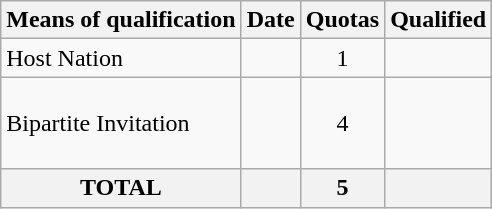<table class="wikitable">
<tr>
<th>Means of qualification</th>
<th>Date</th>
<th>Quotas</th>
<th>Qualified</th>
</tr>
<tr>
<td>Host Nation</td>
<td></td>
<td align=center>1</td>
<td></td>
</tr>
<tr>
<td>Bipartite Invitation</td>
<td align=center></td>
<td align=center>4</td>
<td><br><br><br></td>
</tr>
<tr>
<th>TOTAL</th>
<th></th>
<th>5</th>
<th></th>
</tr>
</table>
